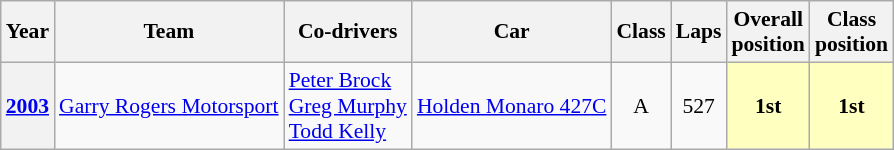<table class="wikitable" style="text-align:center; font-size:90%">
<tr>
<th>Year</th>
<th>Team</th>
<th>Co-drivers</th>
<th>Car</th>
<th>Class</th>
<th>Laps</th>
<th>Overall<br>position</th>
<th>Class<br>position</th>
</tr>
<tr>
<th><a href='#'>2003</a></th>
<td align="left"> <a href='#'>Garry Rogers Motorsport</a></td>
<td align="left"> <a href='#'>Peter Brock</a><br> <a href='#'>Greg Murphy</a><br> <a href='#'>Todd Kelly</a></td>
<td align="left"><a href='#'>Holden Monaro 427C</a></td>
<td>A</td>
<td>527</td>
<td style="background:#FFFFBF;"><strong>1st</strong></td>
<td style="background:#FFFFBF;"><strong>1st</strong></td>
</tr>
</table>
